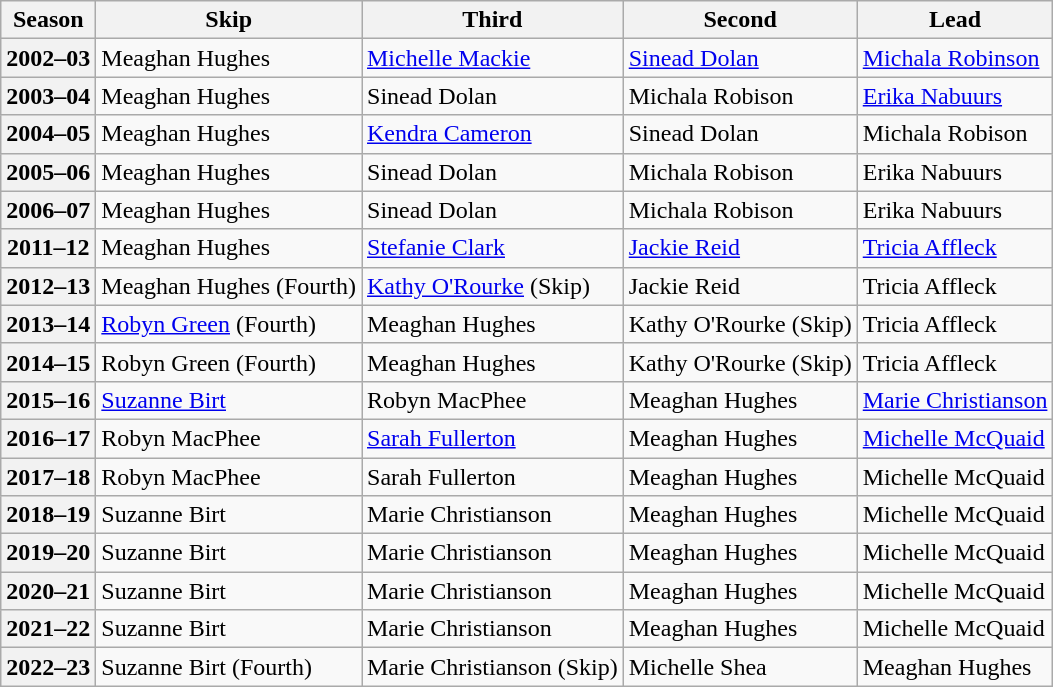<table class="wikitable">
<tr>
<th scope="col">Season</th>
<th scope="col">Skip</th>
<th scope="col">Third</th>
<th scope="col">Second</th>
<th scope="col">Lead</th>
</tr>
<tr>
<th scope="row">2002–03</th>
<td>Meaghan Hughes</td>
<td><a href='#'>Michelle Mackie</a></td>
<td><a href='#'>Sinead Dolan</a></td>
<td><a href='#'>Michala Robinson</a></td>
</tr>
<tr>
<th scope="row">2003–04</th>
<td>Meaghan Hughes</td>
<td>Sinead Dolan</td>
<td>Michala Robison</td>
<td><a href='#'>Erika Nabuurs</a></td>
</tr>
<tr>
<th scope="row">2004–05</th>
<td>Meaghan Hughes</td>
<td><a href='#'>Kendra Cameron</a></td>
<td>Sinead Dolan</td>
<td>Michala Robison</td>
</tr>
<tr>
<th scope="row">2005–06</th>
<td>Meaghan Hughes</td>
<td>Sinead Dolan</td>
<td>Michala Robison</td>
<td>Erika Nabuurs</td>
</tr>
<tr>
<th scope="row">2006–07</th>
<td>Meaghan Hughes</td>
<td>Sinead Dolan</td>
<td>Michala Robison</td>
<td>Erika Nabuurs</td>
</tr>
<tr>
<th scope="row">2011–12</th>
<td>Meaghan Hughes</td>
<td><a href='#'>Stefanie Clark</a></td>
<td><a href='#'>Jackie Reid</a></td>
<td><a href='#'>Tricia Affleck</a></td>
</tr>
<tr>
<th scope="row">2012–13</th>
<td>Meaghan Hughes (Fourth)</td>
<td><a href='#'>Kathy O'Rourke</a> (Skip)</td>
<td>Jackie Reid</td>
<td>Tricia Affleck</td>
</tr>
<tr>
<th scope="row">2013–14</th>
<td><a href='#'>Robyn Green</a> (Fourth)</td>
<td>Meaghan Hughes</td>
<td>Kathy O'Rourke (Skip)</td>
<td>Tricia Affleck</td>
</tr>
<tr>
<th scope="row">2014–15</th>
<td>Robyn Green (Fourth)</td>
<td>Meaghan Hughes</td>
<td>Kathy O'Rourke (Skip)</td>
<td>Tricia Affleck</td>
</tr>
<tr>
<th scope="row">2015–16</th>
<td><a href='#'>Suzanne Birt</a></td>
<td>Robyn MacPhee</td>
<td>Meaghan Hughes</td>
<td><a href='#'>Marie Christianson</a></td>
</tr>
<tr>
<th scope="row">2016–17</th>
<td>Robyn MacPhee</td>
<td><a href='#'>Sarah Fullerton</a></td>
<td>Meaghan Hughes</td>
<td><a href='#'>Michelle McQuaid</a></td>
</tr>
<tr>
<th scope="row">2017–18</th>
<td>Robyn MacPhee</td>
<td>Sarah Fullerton</td>
<td>Meaghan Hughes</td>
<td>Michelle McQuaid</td>
</tr>
<tr>
<th scope="row">2018–19</th>
<td>Suzanne Birt</td>
<td>Marie Christianson</td>
<td>Meaghan Hughes</td>
<td>Michelle McQuaid</td>
</tr>
<tr>
<th scope="row">2019–20</th>
<td>Suzanne Birt</td>
<td>Marie Christianson</td>
<td>Meaghan Hughes</td>
<td>Michelle McQuaid</td>
</tr>
<tr>
<th scope="row">2020–21</th>
<td>Suzanne Birt</td>
<td>Marie Christianson</td>
<td>Meaghan Hughes</td>
<td>Michelle McQuaid</td>
</tr>
<tr>
<th scope="row">2021–22</th>
<td>Suzanne Birt</td>
<td>Marie Christianson</td>
<td>Meaghan Hughes</td>
<td>Michelle McQuaid</td>
</tr>
<tr>
<th scope="row">2022–23</th>
<td>Suzanne Birt (Fourth)</td>
<td>Marie Christianson (Skip)</td>
<td>Michelle Shea</td>
<td>Meaghan Hughes</td>
</tr>
</table>
